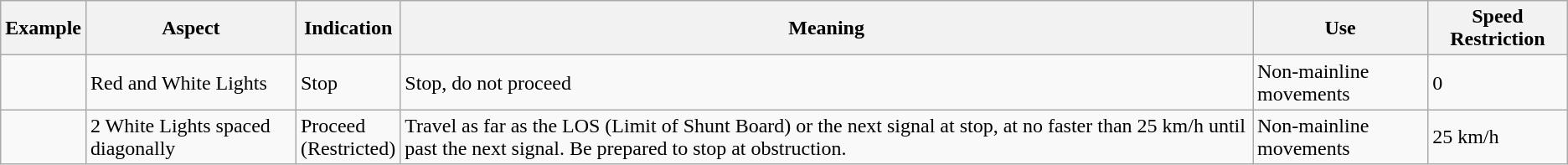<table class="wikitable">
<tr>
<th>Example</th>
<th>Aspect</th>
<th>Indication</th>
<th>Meaning</th>
<th>Use</th>
<th>Speed Restriction</th>
</tr>
<tr>
<td></td>
<td>Red and White Lights</td>
<td>Stop</td>
<td>Stop, do not proceed</td>
<td>Non-mainline movements</td>
<td>0</td>
</tr>
<tr>
<td></td>
<td>2 White Lights spaced diagonally</td>
<td>Proceed<br>(Restricted)</td>
<td>Travel as far as the LOS (Limit of Shunt Board) or the next signal at stop, at no faster than 25 km/h until past the next signal. Be prepared to stop at obstruction.</td>
<td>Non-mainline movements</td>
<td>25 km/h</td>
</tr>
</table>
